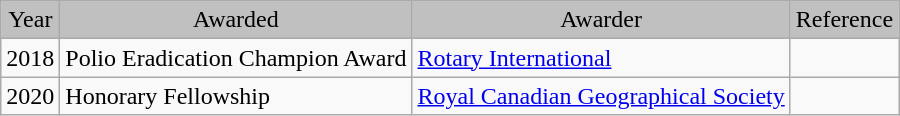<table class="wikitable">
<tr style="background:silver; text-align:center;">
<td>Year</td>
<td>Awarded</td>
<td>Awarder</td>
<td>Reference</td>
</tr>
<tr>
<td>2018</td>
<td>Polio Eradication Champion Award</td>
<td><a href='#'>Rotary International</a></td>
<td></td>
</tr>
<tr>
<td>2020</td>
<td>Honorary Fellowship</td>
<td><a href='#'>Royal Canadian Geographical Society</a></td>
<td></td>
</tr>
</table>
